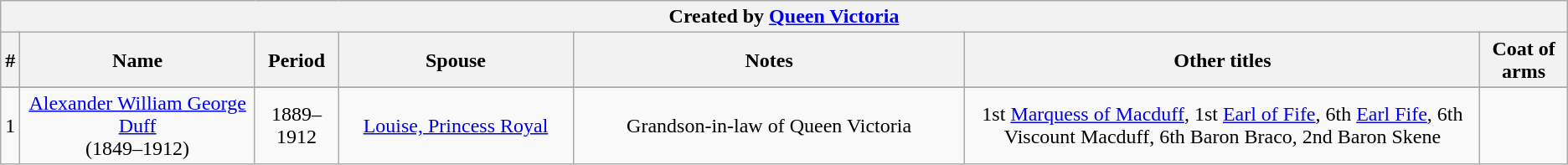<table style="text-align:center;" class="wikitable">
<tr>
<th colspan="7">Created by <a href='#'>Queen Victoria</a></th>
</tr>
<tr>
<th style="width:10%%">#</th>
<th style="width:15%">Name</th>
<th>Period</th>
<th style="width:15%">Spouse</th>
<th style="width:25%">Notes</th>
<th>Other titles</th>
<th>Coat of arms</th>
</tr>
<tr bgcolor="#dddddd" |>
</tr>
<tr>
<td>1</td>
<td><a href='#'>Alexander William George Duff</a><br>(1849–1912)</td>
<td>1889–1912</td>
<td><a href='#'>Louise, Princess Royal</a></td>
<td>Grandson-in-law of Queen Victoria</td>
<td>1st <a href='#'>Marquess of Macduff</a>, 1st <a href='#'>Earl of Fife</a>, 6th <a href='#'>Earl Fife</a>, 6th Viscount Macduff, 6th Baron Braco, 2nd Baron Skene</td>
<td></td>
</tr>
</table>
